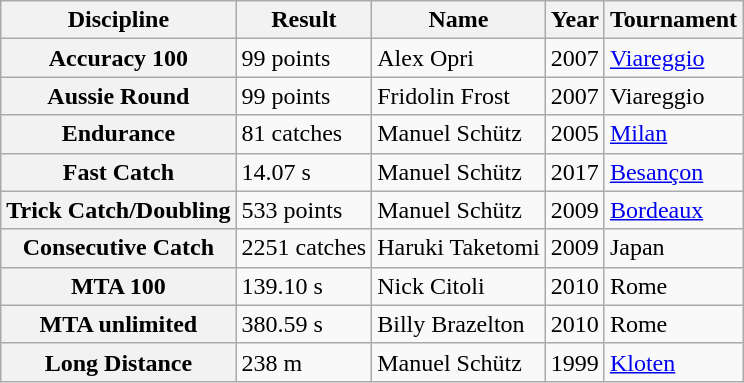<table class="wikitable">
<tr>
<th scope="col">Discipline</th>
<th scope="col">Result</th>
<th scope="col">Name</th>
<th scope="col">Year</th>
<th scope="col">Tournament</th>
</tr>
<tr>
<th scope="row">Accuracy 100</th>
<td>99 points</td>
<td> Alex Opri</td>
<td>2007</td>
<td> <a href='#'>Viareggio</a></td>
</tr>
<tr>
<th scope="row">Aussie Round</th>
<td>99 points</td>
<td> Fridolin Frost</td>
<td>2007</td>
<td> Viareggio</td>
</tr>
<tr>
<th scope="row">Endurance</th>
<td>81 catches</td>
<td> Manuel Schütz</td>
<td>2005</td>
<td> <a href='#'>Milan</a></td>
</tr>
<tr>
<th scope="row">Fast Catch</th>
<td>14.07 s</td>
<td> Manuel Schütz</td>
<td>2017</td>
<td> <a href='#'>Besançon</a></td>
</tr>
<tr>
<th scope="row">Trick Catch/Doubling</th>
<td>533 points</td>
<td> Manuel Schütz</td>
<td>2009</td>
<td> <a href='#'>Bordeaux</a></td>
</tr>
<tr>
<th scope="row">Consecutive Catch</th>
<td>2251 catches</td>
<td> Haruki Taketomi</td>
<td>2009</td>
<td> Japan</td>
</tr>
<tr>
<th scope="row">MTA 100</th>
<td>139.10 s</td>
<td> Nick Citoli</td>
<td>2010</td>
<td> Rome</td>
</tr>
<tr>
<th scope="row">MTA unlimited</th>
<td>380.59 s</td>
<td> Billy Brazelton</td>
<td>2010</td>
<td> Rome</td>
</tr>
<tr>
<th scope="row">Long Distance</th>
<td>238 m</td>
<td> Manuel Schütz</td>
<td>1999</td>
<td> <a href='#'>Kloten</a></td>
</tr>
</table>
